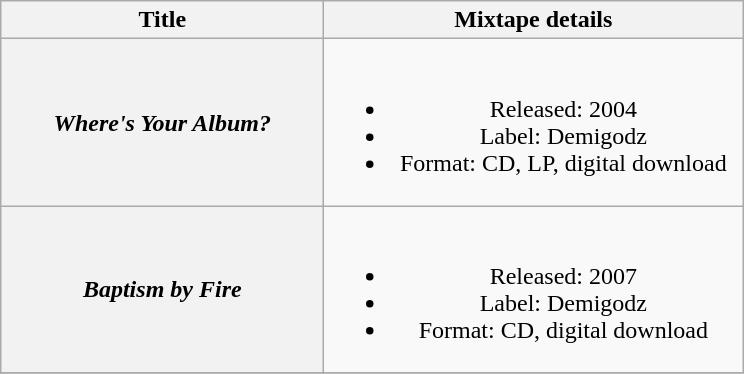<table class="wikitable plainrowheaders" style="text-align:center;">
<tr>
<th scope="col" rowspan="1" style="width:13em;">Title</th>
<th scope="col" rowspan="1" style="width:17em;">Mixtape details</th>
</tr>
<tr>
<th scope="row"><em> Where's Your Album?</em></th>
<td><br><ul><li>Released: 2004</li><li>Label: Demigodz</li><li>Format: CD, LP, digital download</li></ul></td>
</tr>
<tr>
<th scope="row"><em>Baptism by Fire</em></th>
<td><br><ul><li>Released: 2007</li><li>Label: Demigodz</li><li>Format: CD, digital download</li></ul></td>
</tr>
<tr>
</tr>
</table>
